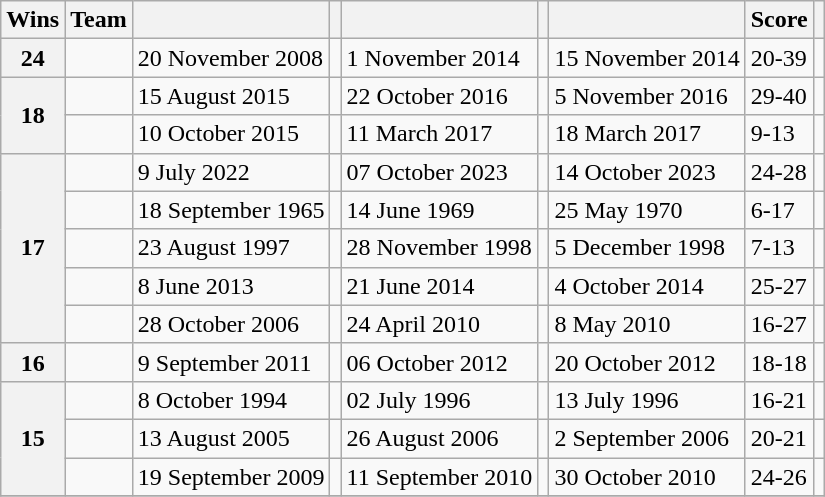<table class="wikitable sortable">
<tr>
<th>Wins</th>
<th>Team</th>
<th></th>
<th></th>
<th></th>
<th></th>
<th></th>
<th>Score</th>
<th></th>
</tr>
<tr>
<th>24</th>
<td><em></em></td>
<td>20 November 2008</td>
<td></td>
<td>1 November 2014</td>
<td></td>
<td>15 November 2014</td>
<td>20-39</td>
<td></td>
</tr>
<tr>
<th rowspan="2">18</th>
<td></td>
<td>15 August 2015</td>
<td></td>
<td>22 October 2016</td>
<td></td>
<td>5 November 2016</td>
<td>29-40</td>
<td></td>
</tr>
<tr>
<td></td>
<td>10 October 2015</td>
<td></td>
<td>11 March 2017</td>
<td></td>
<td>18 March 2017</td>
<td>9-13</td>
<td></td>
</tr>
<tr>
<th rowspan="5">17</th>
<td></td>
<td>9 July 2022</td>
<td></td>
<td>07 October 2023</td>
<td></td>
<td>14 October 2023</td>
<td>24-28</td>
<td></td>
</tr>
<tr>
<td></td>
<td>18 September 1965</td>
<td></td>
<td>14 June 1969</td>
<td></td>
<td>25 May 1970</td>
<td>6-17</td>
<td></td>
</tr>
<tr>
<td></td>
<td>23 August 1997</td>
<td></td>
<td>28 November 1998</td>
<td></td>
<td>5 December 1998</td>
<td>7-13</td>
<td></td>
</tr>
<tr>
<td></td>
<td>8 June 2013</td>
<td></td>
<td>21 June 2014</td>
<td></td>
<td>4 October 2014</td>
<td>25-27</td>
<td></td>
</tr>
<tr>
<td><em></em></td>
<td>28 October 2006</td>
<td></td>
<td>24 April 2010</td>
<td></td>
<td>8 May 2010</td>
<td>16-27</td>
<td></td>
</tr>
<tr>
<th rowspan="1">16</th>
<td></td>
<td>9 September 2011</td>
<td></td>
<td>06 October 2012</td>
<td></td>
<td>20 October 2012</td>
<td>18-18</td>
<td></td>
</tr>
<tr>
<th rowspan="3">15</th>
<td></td>
<td>8 October 1994</td>
<td></td>
<td>02 July 1996</td>
<td></td>
<td>13 July 1996</td>
<td>16-21</td>
<td></td>
</tr>
<tr>
<td></td>
<td>13 August 2005</td>
<td></td>
<td>26 August 2006</td>
<td></td>
<td>2 September 2006</td>
<td>20-21</td>
<td></td>
</tr>
<tr>
<td></td>
<td>19 September 2009</td>
<td></td>
<td>11 September 2010</td>
<td></td>
<td>30 October 2010</td>
<td>24-26</td>
<td></td>
</tr>
<tr>
</tr>
</table>
